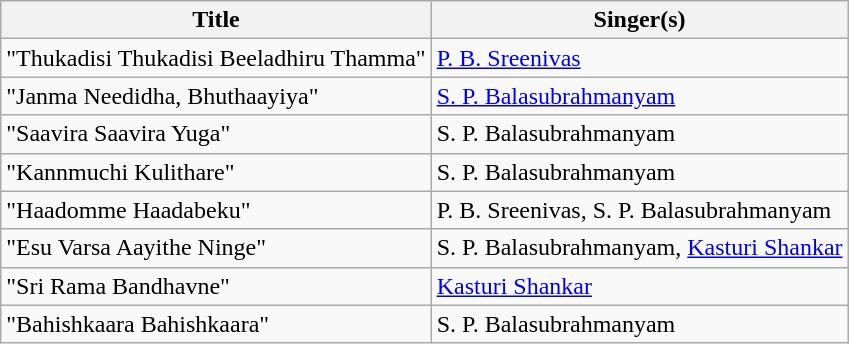<table class="wikitable sortable">
<tr>
<th>Title</th>
<th>Singer(s)</th>
</tr>
<tr>
<td>"Thukadisi Thukadisi Beeladhiru Thamma"</td>
<td><a href='#'>P. B. Sreenivas</a></td>
</tr>
<tr>
<td>"Janma Needidha, Bhuthaayiya"</td>
<td><a href='#'>S. P. Balasubrahmanyam</a></td>
</tr>
<tr>
<td>"Saavira Saavira Yuga"</td>
<td>S. P. Balasubrahmanyam</td>
</tr>
<tr>
<td>"Kannmuchi Kulithare"</td>
<td>S. P. Balasubrahmanyam</td>
</tr>
<tr>
<td>"Haadomme Haadabeku"</td>
<td>P. B. Sreenivas, S. P. Balasubrahmanyam</td>
</tr>
<tr>
<td>"Esu Varsa Aayithe Ninge"</td>
<td>S. P. Balasubrahmanyam, <a href='#'>Kasturi Shankar</a></td>
</tr>
<tr>
<td>"Sri Rama Bandhavne"</td>
<td><a href='#'>Kasturi Shankar</a></td>
</tr>
<tr>
<td>"Bahishkaara Bahishkaara"</td>
<td>S. P. Balasubrahmanyam</td>
</tr>
</table>
